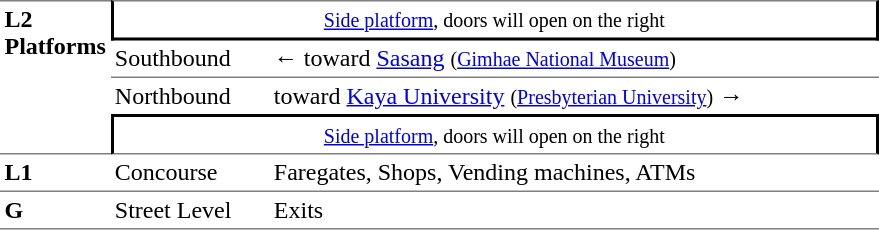<table table border=0 cellspacing=0 cellpadding=3>
<tr>
<td style="border-top:solid 1px gray;border-bottom:solid 1px gray;" rowspan=4 valign=top><strong>L2<br>Platforms</strong></td>
<td style="border-top:solid 1px gray;border-right:solid 2px black;border-left:solid 2px black;border-bottom:solid 2px black;text-align:center;" colspan=2><small><a href='#'>Side platform</a>, doors will open on the right</small></td>
</tr>
<tr>
<td style="border-bottom:solid 1px gray;">Southbound</td>
<td style="border-bottom:solid 1px gray;">←  toward <a href='#'>Sasang</a> <small>(<a href='#'>Gimhae National Museum</a>)</small></td>
</tr>
<tr>
<td>Northbound</td>
<td>  toward <a href='#'>Kaya University</a> <small>(<a href='#'>Presbyterian University</a>)</small> →</td>
</tr>
<tr>
<td style="border-top:solid 2px black;border-right:solid 2px black;border-left:solid 2px black;border-bottom:solid 1px gray;text-align:center;" colspan=2><small><a href='#'>Side platform</a>, doors will open on the right</small></td>
</tr>
<tr>
<td style="border-bottom:solid 1px gray;" width=50 valign=top><strong>L1</strong></td>
<td style="border-bottom:solid 1px gray;" width=100 valign=top>Concourse</td>
<td style="border-bottom:solid 1px gray;" width=400 valign=top>Faregates, Shops, Vending machines, ATMs</td>
</tr>
<tr>
<td style="border-bottom:solid 1px gray;" width=50 valign=top><strong>G</strong></td>
<td style="border-bottom:solid 1px gray;" width=100 valign=top>Street Level</td>
<td style="border-bottom:solid 1px gray;" width=400 valign=top>Exits</td>
</tr>
</table>
